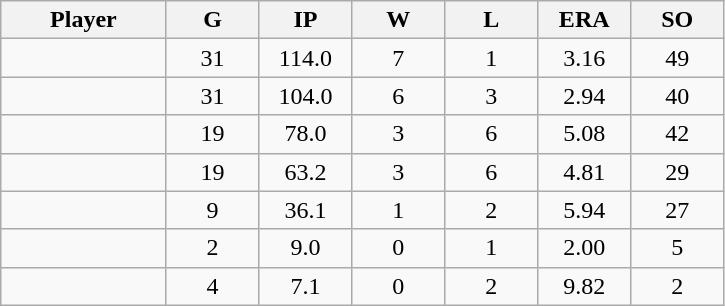<table class="wikitable sortable">
<tr>
<th bgcolor="#DDDDFF" width="16%">Player</th>
<th bgcolor="#DDDDFF" width="9%">G</th>
<th bgcolor="#DDDDFF" width="9%">IP</th>
<th bgcolor="#DDDDFF" width="9%">W</th>
<th bgcolor="#DDDDFF" width="9%">L</th>
<th bgcolor="#DDDDFF" width="9%">ERA</th>
<th bgcolor="#DDDDFF" width="9%">SO</th>
</tr>
<tr align="center">
<td></td>
<td>31</td>
<td>114.0</td>
<td>7</td>
<td>1</td>
<td>3.16</td>
<td>49</td>
</tr>
<tr align="center">
<td></td>
<td>31</td>
<td>104.0</td>
<td>6</td>
<td>3</td>
<td>2.94</td>
<td>40</td>
</tr>
<tr align="center">
<td></td>
<td>19</td>
<td>78.0</td>
<td>3</td>
<td>6</td>
<td>5.08</td>
<td>42</td>
</tr>
<tr align="center">
<td></td>
<td>19</td>
<td>63.2</td>
<td>3</td>
<td>6</td>
<td>4.81</td>
<td>29</td>
</tr>
<tr align="center">
<td></td>
<td>9</td>
<td>36.1</td>
<td>1</td>
<td>2</td>
<td>5.94</td>
<td>27</td>
</tr>
<tr align="center">
<td></td>
<td>2</td>
<td>9.0</td>
<td>0</td>
<td>1</td>
<td>2.00</td>
<td>5</td>
</tr>
<tr align="center">
<td></td>
<td>4</td>
<td>7.1</td>
<td>0</td>
<td>2</td>
<td>9.82</td>
<td>2</td>
</tr>
</table>
